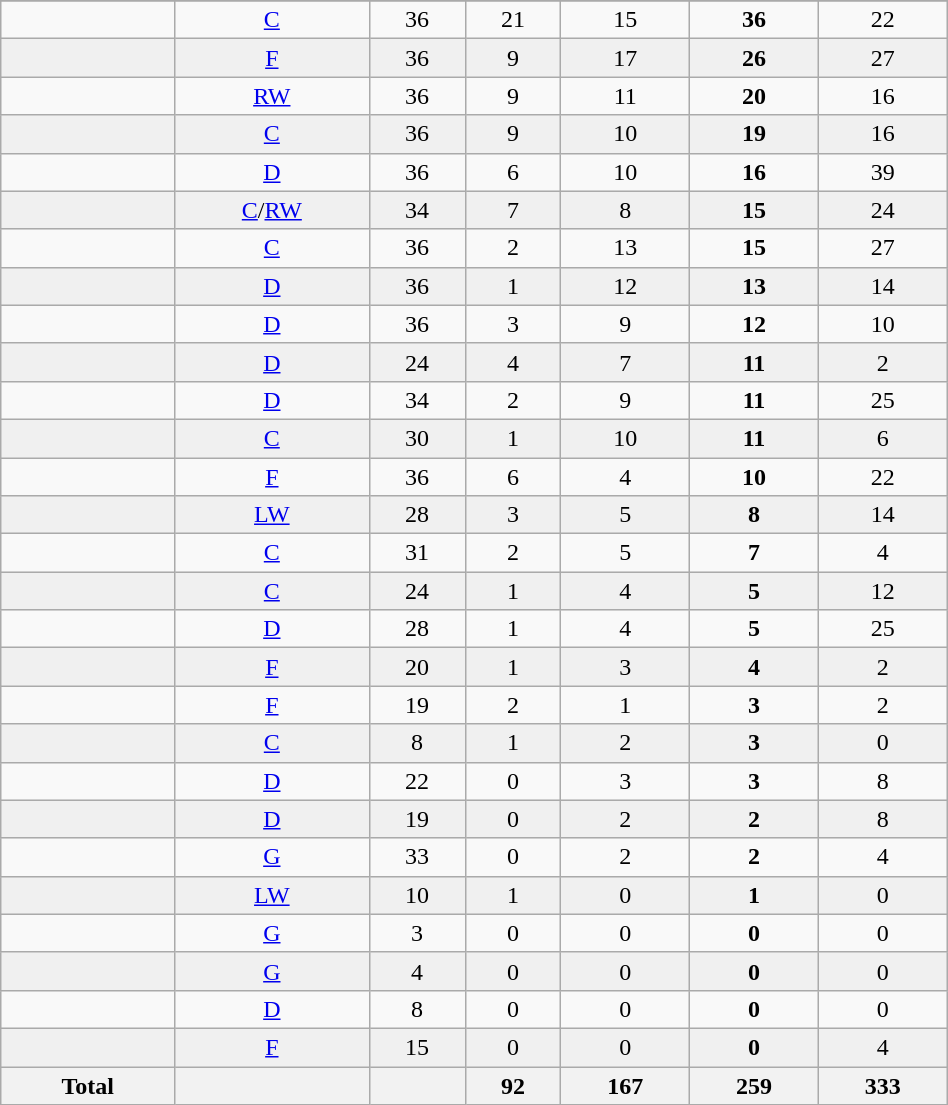<table class="wikitable sortable" width ="50%">
<tr align="center">
</tr>
<tr align="center" bgcolor="">
<td></td>
<td><a href='#'>C</a></td>
<td>36</td>
<td>21</td>
<td>15</td>
<td><strong>36</strong></td>
<td>22</td>
</tr>
<tr align="center" bgcolor="f0f0f0">
<td></td>
<td><a href='#'>F</a></td>
<td>36</td>
<td>9</td>
<td>17</td>
<td><strong>26</strong></td>
<td>27</td>
</tr>
<tr align="center" bgcolor="">
<td></td>
<td><a href='#'>RW</a></td>
<td>36</td>
<td>9</td>
<td>11</td>
<td><strong>20</strong></td>
<td>16</td>
</tr>
<tr align="center" bgcolor="f0f0f0">
<td></td>
<td><a href='#'>C</a></td>
<td>36</td>
<td>9</td>
<td>10</td>
<td><strong>19</strong></td>
<td>16</td>
</tr>
<tr align="center" bgcolor="">
<td></td>
<td><a href='#'>D</a></td>
<td>36</td>
<td>6</td>
<td>10</td>
<td><strong>16</strong></td>
<td>39</td>
</tr>
<tr align="center" bgcolor="f0f0f0">
<td></td>
<td><a href='#'>C</a>/<a href='#'>RW</a></td>
<td>34</td>
<td>7</td>
<td>8</td>
<td><strong>15</strong></td>
<td>24</td>
</tr>
<tr align="center" bgcolor="">
<td></td>
<td><a href='#'>C</a></td>
<td>36</td>
<td>2</td>
<td>13</td>
<td><strong>15</strong></td>
<td>27</td>
</tr>
<tr align="center" bgcolor="f0f0f0">
<td></td>
<td><a href='#'>D</a></td>
<td>36</td>
<td>1</td>
<td>12</td>
<td><strong>13</strong></td>
<td>14</td>
</tr>
<tr align="center" bgcolor="">
<td></td>
<td><a href='#'>D</a></td>
<td>36</td>
<td>3</td>
<td>9</td>
<td><strong>12</strong></td>
<td>10</td>
</tr>
<tr align="center" bgcolor="f0f0f0">
<td></td>
<td><a href='#'>D</a></td>
<td>24</td>
<td>4</td>
<td>7</td>
<td><strong>11</strong></td>
<td>2</td>
</tr>
<tr align="center" bgcolor="">
<td></td>
<td><a href='#'>D</a></td>
<td>34</td>
<td>2</td>
<td>9</td>
<td><strong>11</strong></td>
<td>25</td>
</tr>
<tr align="center" bgcolor="f0f0f0">
<td></td>
<td><a href='#'>C</a></td>
<td>30</td>
<td>1</td>
<td>10</td>
<td><strong>11</strong></td>
<td>6</td>
</tr>
<tr align="center" bgcolor="">
<td></td>
<td><a href='#'>F</a></td>
<td>36</td>
<td>6</td>
<td>4</td>
<td><strong>10</strong></td>
<td>22</td>
</tr>
<tr align="center" bgcolor="f0f0f0">
<td></td>
<td><a href='#'>LW</a></td>
<td>28</td>
<td>3</td>
<td>5</td>
<td><strong>8</strong></td>
<td>14</td>
</tr>
<tr align="center" bgcolor="">
<td></td>
<td><a href='#'>C</a></td>
<td>31</td>
<td>2</td>
<td>5</td>
<td><strong>7</strong></td>
<td>4</td>
</tr>
<tr align="center" bgcolor="f0f0f0">
<td></td>
<td><a href='#'>C</a></td>
<td>24</td>
<td>1</td>
<td>4</td>
<td><strong>5</strong></td>
<td>12</td>
</tr>
<tr align="center" bgcolor="">
<td></td>
<td><a href='#'>D</a></td>
<td>28</td>
<td>1</td>
<td>4</td>
<td><strong>5</strong></td>
<td>25</td>
</tr>
<tr align="center" bgcolor="f0f0f0">
<td></td>
<td><a href='#'>F</a></td>
<td>20</td>
<td>1</td>
<td>3</td>
<td><strong>4</strong></td>
<td>2</td>
</tr>
<tr align="center" bgcolor="">
<td></td>
<td><a href='#'>F</a></td>
<td>19</td>
<td>2</td>
<td>1</td>
<td><strong>3</strong></td>
<td>2</td>
</tr>
<tr align="center" bgcolor="f0f0f0">
<td></td>
<td><a href='#'>C</a></td>
<td>8</td>
<td>1</td>
<td>2</td>
<td><strong>3</strong></td>
<td>0</td>
</tr>
<tr align="center" bgcolor="">
<td></td>
<td><a href='#'>D</a></td>
<td>22</td>
<td>0</td>
<td>3</td>
<td><strong>3</strong></td>
<td>8</td>
</tr>
<tr align="center" bgcolor="f0f0f0">
<td></td>
<td><a href='#'>D</a></td>
<td>19</td>
<td>0</td>
<td>2</td>
<td><strong>2</strong></td>
<td>8</td>
</tr>
<tr align="center" bgcolor="">
<td></td>
<td><a href='#'>G</a></td>
<td>33</td>
<td>0</td>
<td>2</td>
<td><strong>2</strong></td>
<td>4</td>
</tr>
<tr align="center" bgcolor="f0f0f0">
<td></td>
<td><a href='#'>LW</a></td>
<td>10</td>
<td>1</td>
<td>0</td>
<td><strong>1</strong></td>
<td>0</td>
</tr>
<tr align="center" bgcolor="">
<td></td>
<td><a href='#'>G</a></td>
<td>3</td>
<td>0</td>
<td>0</td>
<td><strong>0</strong></td>
<td>0</td>
</tr>
<tr align="center" bgcolor="f0f0f0">
<td></td>
<td><a href='#'>G</a></td>
<td>4</td>
<td>0</td>
<td>0</td>
<td><strong>0</strong></td>
<td>0</td>
</tr>
<tr align="center" bgcolor="">
<td></td>
<td><a href='#'>D</a></td>
<td>8</td>
<td>0</td>
<td>0</td>
<td><strong>0</strong></td>
<td>0</td>
</tr>
<tr align="center" bgcolor="f0f0f0">
<td></td>
<td><a href='#'>F</a></td>
<td>15</td>
<td>0</td>
<td>0</td>
<td><strong>0</strong></td>
<td>4</td>
</tr>
<tr>
<th>Total</th>
<th></th>
<th></th>
<th>92</th>
<th>167</th>
<th>259</th>
<th>333</th>
</tr>
</table>
